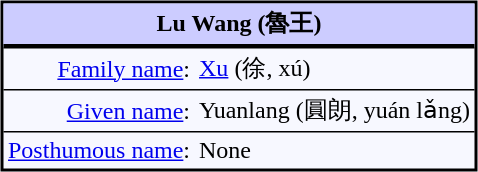<table cellpadding=3px cellspacing=0px bgcolor=#f7f8ff style="float:right; border:2px solid; margin:5px;">
<tr>
<th align=center style="background:#ccf; border-bottom:2px solid" colspan=2><strong>Lu Wang</strong> (魯王)</th>
</tr>
<tr>
<td align=right style="border-top:1px solid"><a href='#'>Family name</a>:</td>
<td style="border-top:1px solid"><a href='#'>Xu</a> (徐, xú)</td>
</tr>
<tr>
<td align=right style="border-top:1px solid"><a href='#'>Given name</a>:</td>
<td style="border-top:1px solid">Yuanlang (圓朗, yuán lǎng)</td>
</tr>
<tr>
<td align=right style="border-top:1px solid"><a href='#'>Posthumous name</a>:</td>
<td style="border-top:1px solid">None</td>
</tr>
</table>
